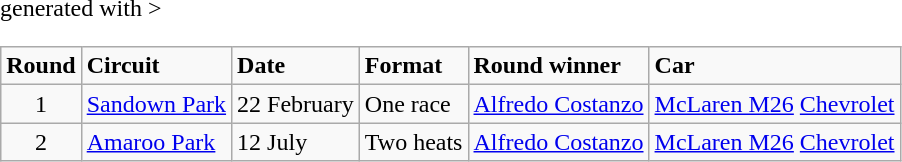<table class="wikitable" <hiddentext>generated with >
<tr style="font-weight:bold">
<td align="center">Round</td>
<td>Circuit</td>
<td>Date</td>
<td>Format</td>
<td>Round winner</td>
<td>Car</td>
</tr>
<tr>
<td align="center">1</td>
<td><a href='#'>Sandown Park</a></td>
<td>22 February</td>
<td>One race</td>
<td><a href='#'>Alfredo Costanzo</a></td>
<td><a href='#'>McLaren M26</a> <a href='#'>Chevrolet</a></td>
</tr>
<tr>
<td align="center">2</td>
<td><a href='#'>Amaroo Park</a></td>
<td>12 July</td>
<td>Two heats</td>
<td><a href='#'>Alfredo Costanzo</a></td>
<td><a href='#'>McLaren M26</a> <a href='#'>Chevrolet</a></td>
</tr>
</table>
